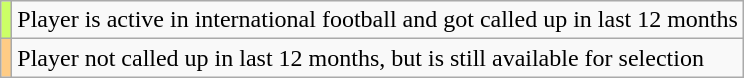<table class="wikitable">
<tr>
<td style="background:#ccff66;"></td>
<td>Player is active in international football and got called up in last 12 months</td>
</tr>
<tr>
<td style="background:#ffcc85;"></td>
<td>Player not called up in last 12 months, but is still available for selection</td>
</tr>
</table>
